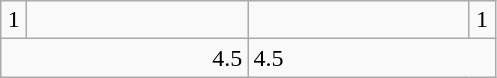<table class="wikitable">
<tr>
<td align=center width=10>1</td>
<td align=center width=140></td>
<td align=center width=140></td>
<td align=center width=10>1</td>
</tr>
<tr>
<td colspan=2 align=right>4.5</td>
<td colspan=2>4.5</td>
</tr>
</table>
